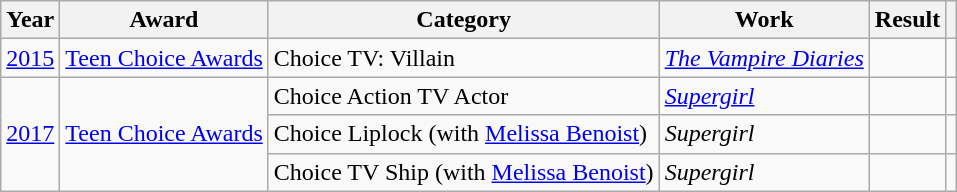<table class="wikitable sortable plainrowheaders">
<tr>
<th>Year</th>
<th>Award</th>
<th>Category</th>
<th>Work</th>
<th>Result</th>
<th class="unsortable"></th>
</tr>
<tr>
<td><a href='#'>2015</a></td>
<td><a href='#'>Teen Choice Awards</a></td>
<td>Choice TV: Villain</td>
<td><em><a href='#'>The Vampire Diaries</a></em></td>
<td></td>
<td style="text-align:center;"></td>
</tr>
<tr>
<td rowspan="3"><a href='#'>2017</a></td>
<td rowspan="3"><a href='#'>Teen Choice Awards</a></td>
<td>Choice Action TV Actor</td>
<td><em><a href='#'>Supergirl</a></em></td>
<td></td>
<td style="text-align:center;"></td>
</tr>
<tr>
<td>Choice Liplock (with <a href='#'>Melissa Benoist</a>)</td>
<td><em>Supergirl</em></td>
<td></td>
<td style="text-align:center;"></td>
</tr>
<tr>
<td>Choice TV Ship (with <a href='#'>Melissa Benoist</a>)</td>
<td><em>Supergirl</em></td>
<td></td>
<td style="text-align:center;"></td>
</tr>
</table>
